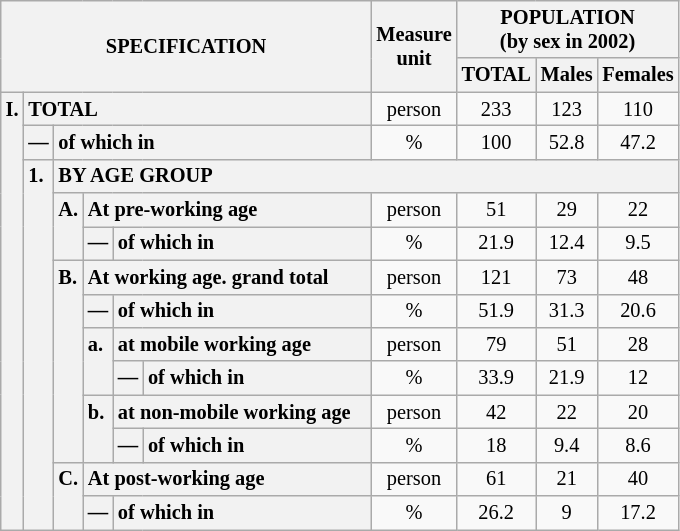<table class="wikitable" style="font-size:85%; text-align:center">
<tr>
<th rowspan="2" colspan="6">SPECIFICATION</th>
<th rowspan="2">Measure<br> unit</th>
<th colspan="3" rowspan="1">POPULATION<br> (by sex in 2002)</th>
</tr>
<tr>
<th>TOTAL</th>
<th>Males</th>
<th>Females</th>
</tr>
<tr>
<th style="text-align:left" valign="top" rowspan="13">I.</th>
<th style="text-align:left" colspan="5">TOTAL</th>
<td>person</td>
<td>233</td>
<td>123</td>
<td>110</td>
</tr>
<tr>
<th style="text-align:left" valign="top">—</th>
<th style="text-align:left" colspan="4">of which in</th>
<td>%</td>
<td>100</td>
<td>52.8</td>
<td>47.2</td>
</tr>
<tr>
<th style="text-align:left" valign="top" rowspan="11">1.</th>
<th style="text-align:left" colspan="19">BY AGE GROUP</th>
</tr>
<tr>
<th style="text-align:left" valign="top" rowspan="2">A.</th>
<th style="text-align:left" colspan="3">At pre-working age</th>
<td>person</td>
<td>51</td>
<td>29</td>
<td>22</td>
</tr>
<tr>
<th style="text-align:left" valign="top">—</th>
<th style="text-align:left" valign="top" colspan="2">of which in</th>
<td>%</td>
<td>21.9</td>
<td>12.4</td>
<td>9.5</td>
</tr>
<tr>
<th style="text-align:left" valign="top" rowspan="6">B.</th>
<th style="text-align:left" colspan="3">At working age. grand total</th>
<td>person</td>
<td>121</td>
<td>73</td>
<td>48</td>
</tr>
<tr>
<th style="text-align:left" valign="top">—</th>
<th style="text-align:left" valign="top" colspan="2">of which in</th>
<td>%</td>
<td>51.9</td>
<td>31.3</td>
<td>20.6</td>
</tr>
<tr>
<th style="text-align:left" valign="top" rowspan="2">a.</th>
<th style="text-align:left" colspan="2">at mobile working age</th>
<td>person</td>
<td>79</td>
<td>51</td>
<td>28</td>
</tr>
<tr>
<th style="text-align:left" valign="top">—</th>
<th style="text-align:left" valign="top" colspan="1">of which in                        </th>
<td>%</td>
<td>33.9</td>
<td>21.9</td>
<td>12</td>
</tr>
<tr>
<th style="text-align:left" valign="top" rowspan="2">b.</th>
<th style="text-align:left" colspan="2">at non-mobile working age</th>
<td>person</td>
<td>42</td>
<td>22</td>
<td>20</td>
</tr>
<tr>
<th style="text-align:left" valign="top">—</th>
<th style="text-align:left" valign="top" colspan="1">of which in                        </th>
<td>%</td>
<td>18</td>
<td>9.4</td>
<td>8.6</td>
</tr>
<tr>
<th style="text-align:left" valign="top" rowspan="2">C.</th>
<th style="text-align:left" colspan="3">At post-working age</th>
<td>person</td>
<td>61</td>
<td>21</td>
<td>40</td>
</tr>
<tr>
<th style="text-align:left" valign="top">—</th>
<th style="text-align:left" valign="top" colspan="2">of which in</th>
<td>%</td>
<td>26.2</td>
<td>9</td>
<td>17.2</td>
</tr>
</table>
